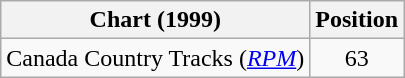<table class="wikitable">
<tr>
<th scope="col">Chart (1999)</th>
<th scope="col">Position</th>
</tr>
<tr>
<td>Canada Country Tracks (<em><a href='#'>RPM</a></em>)</td>
<td style="text-align:center;">63</td>
</tr>
</table>
